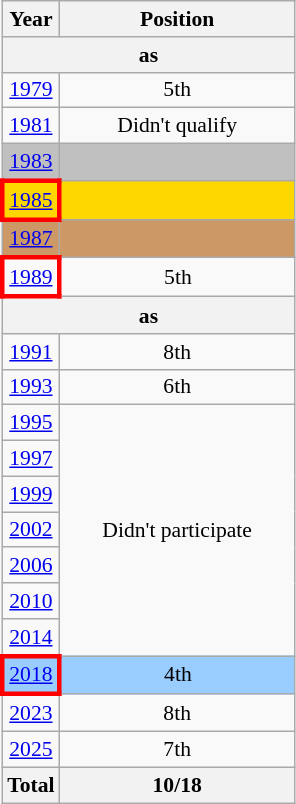<table class="wikitable" style="text-align: center; font-size:90%;">
<tr>
<th>Year</th>
<th width="150">Position</th>
</tr>
<tr>
<th colspan=2>as </th>
</tr>
<tr>
<td> <a href='#'>1979</a></td>
<td>5th</td>
</tr>
<tr>
<td> <a href='#'>1981</a></td>
<td>Didn't qualify</td>
</tr>
<tr bgcolor=silver>
<td> <a href='#'>1983</a></td>
<td></td>
</tr>
<tr bgcolor=gold>
<td style="border: 3px solid red"> <a href='#'>1985</a></td>
<td></td>
</tr>
<tr bgcolor=cc9966>
<td> <a href='#'>1987</a></td>
<td></td>
</tr>
<tr>
<td style="border: 3px solid red"> <a href='#'>1989</a></td>
<td>5th</td>
</tr>
<tr>
<th colspan=2>as </th>
</tr>
<tr>
<td> <a href='#'>1991</a></td>
<td>8th</td>
</tr>
<tr>
<td> <a href='#'>1993</a></td>
<td>6th</td>
</tr>
<tr>
<td> <a href='#'>1995</a></td>
<td rowspan=7>Didn't participate</td>
</tr>
<tr>
<td> <a href='#'>1997</a></td>
</tr>
<tr>
<td> <a href='#'>1999</a></td>
</tr>
<tr>
<td> <a href='#'>2002</a></td>
</tr>
<tr>
<td> <a href='#'>2006</a></td>
</tr>
<tr>
<td> <a href='#'>2010</a></td>
</tr>
<tr>
<td> <a href='#'>2014</a></td>
</tr>
<tr style="background:#9acdff;">
<td style="border: 3px solid red"> <a href='#'>2018</a></td>
<td>4th</td>
</tr>
<tr>
<td> <a href='#'>2023</a></td>
<td>8th</td>
</tr>
<tr>
<td> <a href='#'>2025</a></td>
<td>7th</td>
</tr>
<tr>
<th>Total</th>
<th>10/18</th>
</tr>
</table>
